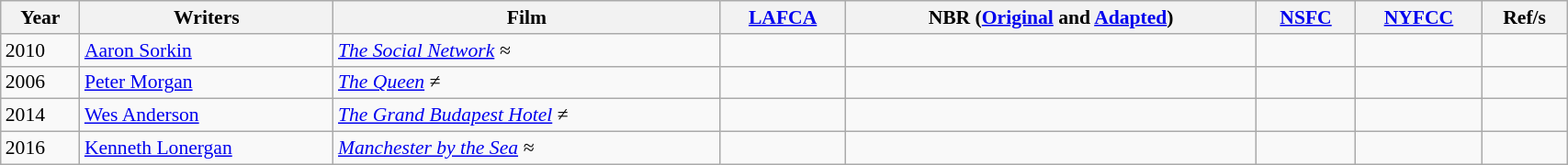<table class="wikitable sortable" style="width:90%; font-size:90%; white-space:nowrap;">
<tr>
<th>Year</th>
<th>Writers</th>
<th>Film</th>
<th><a href='#'>LAFCA</a></th>
<th>NBR (<a href='#'>Original</a> and <a href='#'>Adapted</a>)</th>
<th><a href='#'>NSFC</a></th>
<th><a href='#'>NYFCC</a></th>
<th>Ref/s</th>
</tr>
<tr>
<td>2010</td>
<td><a href='#'>Aaron Sorkin</a></td>
<td><em><a href='#'>The Social Network</a> ≈</em></td>
<td></td>
<td></td>
<td></td>
<td></td>
<td></td>
</tr>
<tr>
<td>2006</td>
<td><a href='#'>Peter Morgan</a></td>
<td><em><a href='#'>The Queen</a> ≠</em></td>
<td></td>
<td></td>
<td></td>
<td></td>
<td></td>
</tr>
<tr>
<td>2014</td>
<td><a href='#'>Wes Anderson</a></td>
<td><em><a href='#'>The Grand Budapest Hotel</a></em> ≠</td>
<td></td>
<td></td>
<td></td>
<td></td>
<td></td>
</tr>
<tr>
<td>2016</td>
<td><a href='#'>Kenneth Lonergan</a></td>
<td><em><a href='#'>Manchester by the Sea</a> ≈</em></td>
<td></td>
<td></td>
<td></td>
<td></td>
<td></td>
</tr>
</table>
